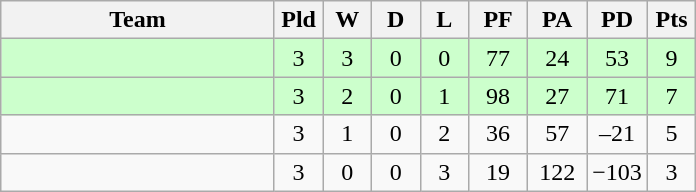<table class="wikitable" style="text-align:center;">
<tr>
<th width=175>Team</th>
<th width=25 abbr="Played">Pld</th>
<th width=25 abbr="Won">W</th>
<th width=25 abbr="Drawn">D</th>
<th width=25 abbr="Lost">L</th>
<th width=32 abbr="Points for">PF</th>
<th width=32 abbr="Points against">PA</th>
<th width=32 abbr="Points difference">PD</th>
<th width=25 abbr="Points">Pts</th>
</tr>
<tr bgcolor="#ccffcc">
<td align=left></td>
<td>3</td>
<td>3</td>
<td>0</td>
<td>0</td>
<td>77</td>
<td>24</td>
<td>53</td>
<td>9</td>
</tr>
<tr bgcolor="#ccffcc">
<td align=left></td>
<td>3</td>
<td>2</td>
<td>0</td>
<td>1</td>
<td>98</td>
<td>27</td>
<td>71</td>
<td>7</td>
</tr>
<tr>
<td align=left></td>
<td>3</td>
<td>1</td>
<td>0</td>
<td>2</td>
<td>36</td>
<td>57</td>
<td>–21</td>
<td>5</td>
</tr>
<tr>
<td align=left></td>
<td>3</td>
<td>0</td>
<td>0</td>
<td>3</td>
<td>19</td>
<td>122</td>
<td>−103</td>
<td>3</td>
</tr>
</table>
